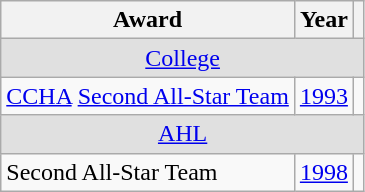<table class="wikitable">
<tr>
<th>Award</th>
<th>Year</th>
<th></th>
</tr>
<tr ALIGN="center" bgcolor="#e0e0e0">
<td colspan="3"><a href='#'>College</a></td>
</tr>
<tr>
<td><a href='#'>CCHA</a> <a href='#'>Second All-Star Team</a></td>
<td><a href='#'>1993</a></td>
<td></td>
</tr>
<tr ALIGN="center" bgcolor="#e0e0e0">
<td colspan="3"><a href='#'>AHL</a></td>
</tr>
<tr>
<td>Second All-Star Team</td>
<td><a href='#'>1998</a></td>
<td></td>
</tr>
</table>
